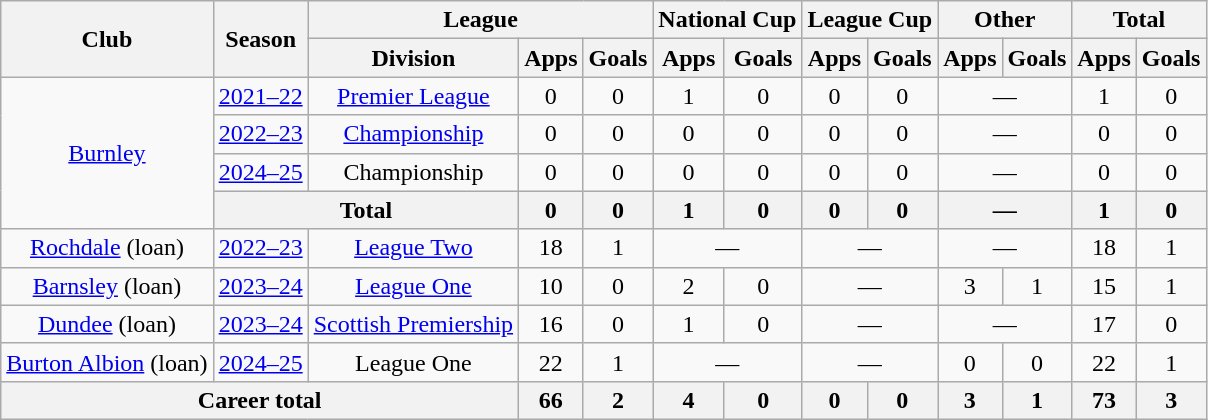<table class="wikitable" style="text-align: center">
<tr>
<th rowspan="2">Club</th>
<th rowspan="2">Season</th>
<th colspan="3">League</th>
<th colspan="2">National Cup</th>
<th colspan="2">League Cup</th>
<th colspan="2">Other</th>
<th colspan="2">Total</th>
</tr>
<tr>
<th>Division</th>
<th>Apps</th>
<th>Goals</th>
<th>Apps</th>
<th>Goals</th>
<th>Apps</th>
<th>Goals</th>
<th>Apps</th>
<th>Goals</th>
<th>Apps</th>
<th>Goals</th>
</tr>
<tr>
<td rowspan="4"><a href='#'>Burnley</a></td>
<td><a href='#'>2021–22</a></td>
<td><a href='#'>Premier League</a></td>
<td>0</td>
<td>0</td>
<td>1</td>
<td>0</td>
<td>0</td>
<td>0</td>
<td colspan="2">—</td>
<td>1</td>
<td>0</td>
</tr>
<tr>
<td><a href='#'>2022–23</a></td>
<td><a href='#'>Championship</a></td>
<td>0</td>
<td>0</td>
<td>0</td>
<td>0</td>
<td>0</td>
<td>0</td>
<td colspan="2">—</td>
<td>0</td>
<td>0</td>
</tr>
<tr>
<td><a href='#'>2024–25</a></td>
<td>Championship</td>
<td>0</td>
<td>0</td>
<td>0</td>
<td>0</td>
<td>0</td>
<td>0</td>
<td colspan="2">—</td>
<td>0</td>
<td>0</td>
</tr>
<tr>
<th colspan="2">Total</th>
<th>0</th>
<th>0</th>
<th>1</th>
<th>0</th>
<th>0</th>
<th>0</th>
<th colspan="2">—</th>
<th>1</th>
<th>0</th>
</tr>
<tr>
<td><a href='#'>Rochdale</a> (loan)</td>
<td><a href='#'>2022–23</a></td>
<td><a href='#'>League Two</a></td>
<td>18</td>
<td>1</td>
<td colspan="2">—</td>
<td colspan="2">—</td>
<td colspan="2">—</td>
<td>18</td>
<td>1</td>
</tr>
<tr>
<td><a href='#'>Barnsley</a> (loan)</td>
<td><a href='#'>2023–24</a></td>
<td><a href='#'>League One</a></td>
<td>10</td>
<td>0</td>
<td>2</td>
<td>0</td>
<td colspan="2">—</td>
<td>3</td>
<td>1</td>
<td>15</td>
<td>1</td>
</tr>
<tr>
<td><a href='#'>Dundee</a> (loan)</td>
<td><a href='#'>2023–24</a></td>
<td><a href='#'>Scottish Premiership</a></td>
<td>16</td>
<td>0</td>
<td>1</td>
<td>0</td>
<td colspan="2">—</td>
<td colspan="2">—</td>
<td>17</td>
<td>0</td>
</tr>
<tr>
<td><a href='#'>Burton Albion</a> (loan)</td>
<td><a href='#'>2024–25</a></td>
<td>League One</td>
<td>22</td>
<td>1</td>
<td colspan="2">—</td>
<td colspan="2">—</td>
<td>0</td>
<td>0</td>
<td>22</td>
<td>1</td>
</tr>
<tr>
<th colspan="3">Career total</th>
<th>66</th>
<th>2</th>
<th>4</th>
<th>0</th>
<th>0</th>
<th>0</th>
<th>3</th>
<th>1</th>
<th>73</th>
<th>3</th>
</tr>
</table>
